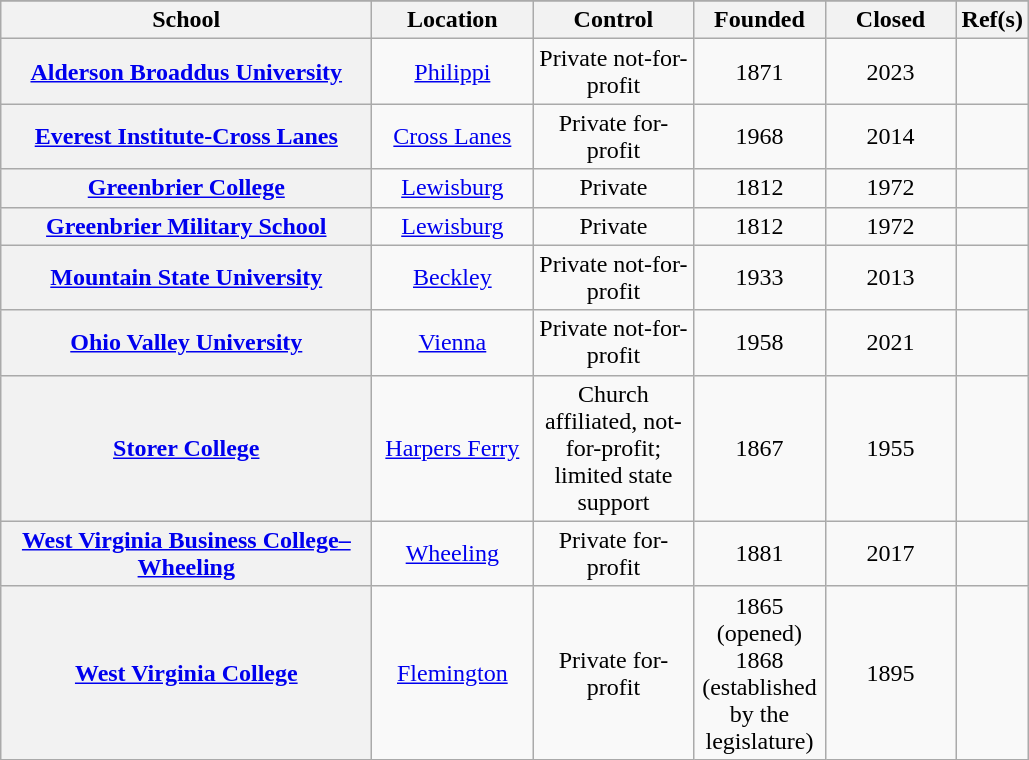<table class="wikitable sortable" style="text-align:left;">
<tr>
</tr>
<tr>
<th scope="col" width="240">School</th>
<th scope="col" width="100">Location</th>
<th scope="col" width="100">Control</th>
<th scope="col" width="80">Founded</th>
<th scope="col" width="80">Closed</th>
<th scope="col" class="unsortable">Ref(s)</th>
</tr>
<tr>
<th scope="row"><a href='#'>Alderson Broaddus University</a></th>
<td align="center"><a href='#'>Philippi</a></td>
<td align="center">Private not-for-profit</td>
<td align="center">1871</td>
<td align="center">2023</td>
<td align="center"></td>
</tr>
<tr>
<th><a href='#'>Everest Institute-Cross Lanes</a></th>
<td align="center"><a href='#'>Cross Lanes</a></td>
<td align="center">Private for-profit</td>
<td align="center">1968</td>
<td align="center">2014</td>
<td align="center"></td>
</tr>
<tr>
<th scope="row"><a href='#'>Greenbrier College</a></th>
<td align="center"><a href='#'>Lewisburg</a></td>
<td align="center">Private</td>
<td align="center">1812</td>
<td align="center">1972</td>
<td align="center"></td>
</tr>
<tr>
<th scope="row"><a href='#'>Greenbrier Military School</a></th>
<td align="center"><a href='#'>Lewisburg</a></td>
<td align="center">Private</td>
<td align="center">1812</td>
<td align="center">1972</td>
<td align="center"></td>
</tr>
<tr>
<th scope="row"><a href='#'>Mountain State University</a></th>
<td align="center"><a href='#'>Beckley</a></td>
<td align="center">Private not-for-profit</td>
<td align="center">1933</td>
<td align="center">2013</td>
<td align="center"></td>
</tr>
<tr>
<th scope="row"><a href='#'>Ohio Valley University</a></th>
<td align="center"><a href='#'>Vienna</a></td>
<td align="center">Private not-for-profit</td>
<td align="center">1958</td>
<td align="center">2021</td>
<td align="center"></td>
</tr>
<tr>
<th scope="row"><a href='#'>Storer College</a></th>
<td align="center"><a href='#'>Harpers Ferry</a></td>
<td align="center">Church affiliated, not-for-profit; limited state support</td>
<td align="center">1867</td>
<td align="center">1955</td>
<td align="center"></td>
</tr>
<tr>
<th scope="row"><a href='#'>West Virginia Business College–Wheeling</a></th>
<td align="center"><a href='#'>Wheeling</a></td>
<td align="center">Private for-profit</td>
<td align="center">1881</td>
<td align="center">2017</td>
<td align="center"></td>
</tr>
<tr>
<th scope="row"><a href='#'>West Virginia College</a></th>
<td align="center"><a href='#'>Flemington</a></td>
<td align="center">Private for-profit</td>
<td align="center">1865 (opened)<br>1868 (established by the legislature)</td>
<td align="center">1895</td>
<td align="center"></td>
</tr>
</table>
